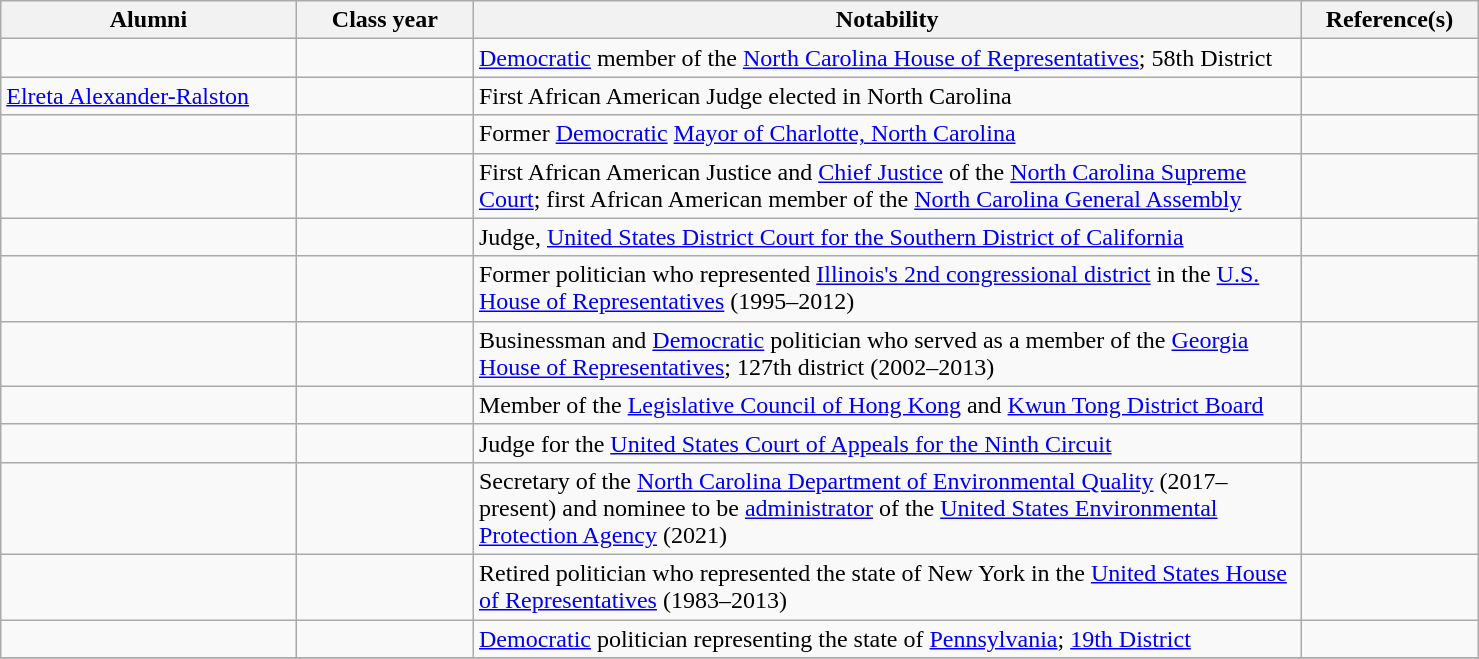<table class="wikitable sortable" style="width:78%;">
<tr valign="top">
<th style="width:20%;">Alumni</th>
<th style="width:12%;">Class year</th>
<th style="width:56%;" class="unsortable">Notability</th>
<th style="width:12%;" class="unsortable">Reference(s)</th>
</tr>
<tr valign="top">
<td></td>
<td></td>
<td><a href='#'>Democratic</a> member of the <a href='#'>North Carolina House of Representatives</a>; 58th District</td>
<td></td>
</tr>
<tr>
<td><a href='#'>Elreta Alexander-Ralston</a></td>
<td></td>
<td>First African American Judge elected in North Carolina</td>
<td></td>
</tr>
<tr>
<td></td>
<td></td>
<td>Former <a href='#'>Democratic</a> <a href='#'>Mayor of Charlotte, North Carolina</a></td>
<td></td>
</tr>
<tr>
<td></td>
<td></td>
<td>First African American Justice and <a href='#'>Chief Justice</a> of the <a href='#'>North Carolina Supreme Court</a>; first African American member of the <a href='#'>North Carolina General Assembly</a></td>
<td></td>
</tr>
<tr>
<td></td>
<td></td>
<td>Judge, <a href='#'>United States District Court for the Southern District of California</a></td>
<td></td>
</tr>
<tr>
<td></td>
<td></td>
<td>Former politician who represented <a href='#'>Illinois's 2nd congressional district</a> in the <a href='#'>U.S. House of Representatives</a> (1995–2012)</td>
<td></td>
</tr>
<tr>
<td></td>
<td></td>
<td>Businessman and <a href='#'>Democratic</a> politician who served as a member of the <a href='#'>Georgia House of Representatives</a>; 127th district (2002–2013)</td>
<td></td>
</tr>
<tr>
<td></td>
<td></td>
<td>Member of the <a href='#'>Legislative Council of Hong Kong</a> and <a href='#'>Kwun Tong District Board</a></td>
<td></td>
</tr>
<tr>
<td></td>
<td></td>
<td>Judge for the <a href='#'>United States Court of Appeals for the Ninth Circuit</a></td>
<td></td>
</tr>
<tr>
<td></td>
<td></td>
<td>Secretary of the <a href='#'>North Carolina Department of Environmental Quality</a> (2017–present) and nominee to be <a href='#'>administrator</a> of the <a href='#'>United States Environmental Protection Agency</a> (2021)</td>
<td></td>
</tr>
<tr>
<td></td>
<td></td>
<td>Retired politician who represented the state of New York in the <a href='#'>United States House of Representatives</a> (1983–2013)</td>
<td></td>
</tr>
<tr>
<td></td>
<td></td>
<td><a href='#'>Democratic</a> politician representing the state of <a href='#'>Pennsylvania</a>; <a href='#'>19th District</a></td>
<td></td>
</tr>
<tr>
</tr>
</table>
